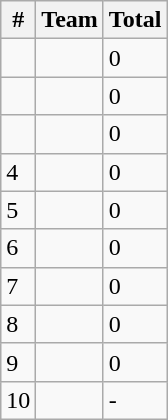<table class="wikitable">
<tr>
<th>#</th>
<th>Team</th>
<th>Total</th>
</tr>
<tr>
<td></td>
<td><strong></strong></td>
<td>0</td>
</tr>
<tr>
<td></td>
<td></td>
<td>0</td>
</tr>
<tr>
<td></td>
<td></td>
<td>0</td>
</tr>
<tr>
<td>4</td>
<td></td>
<td>0</td>
</tr>
<tr>
<td>5</td>
<td></td>
<td>0</td>
</tr>
<tr>
<td>6</td>
<td></td>
<td>0</td>
</tr>
<tr>
<td>7</td>
<td></td>
<td>0</td>
</tr>
<tr>
<td>8</td>
<td></td>
<td>0</td>
</tr>
<tr>
<td>9</td>
<td></td>
<td>0</td>
</tr>
<tr>
<td>10</td>
<td></td>
<td>-</td>
</tr>
</table>
